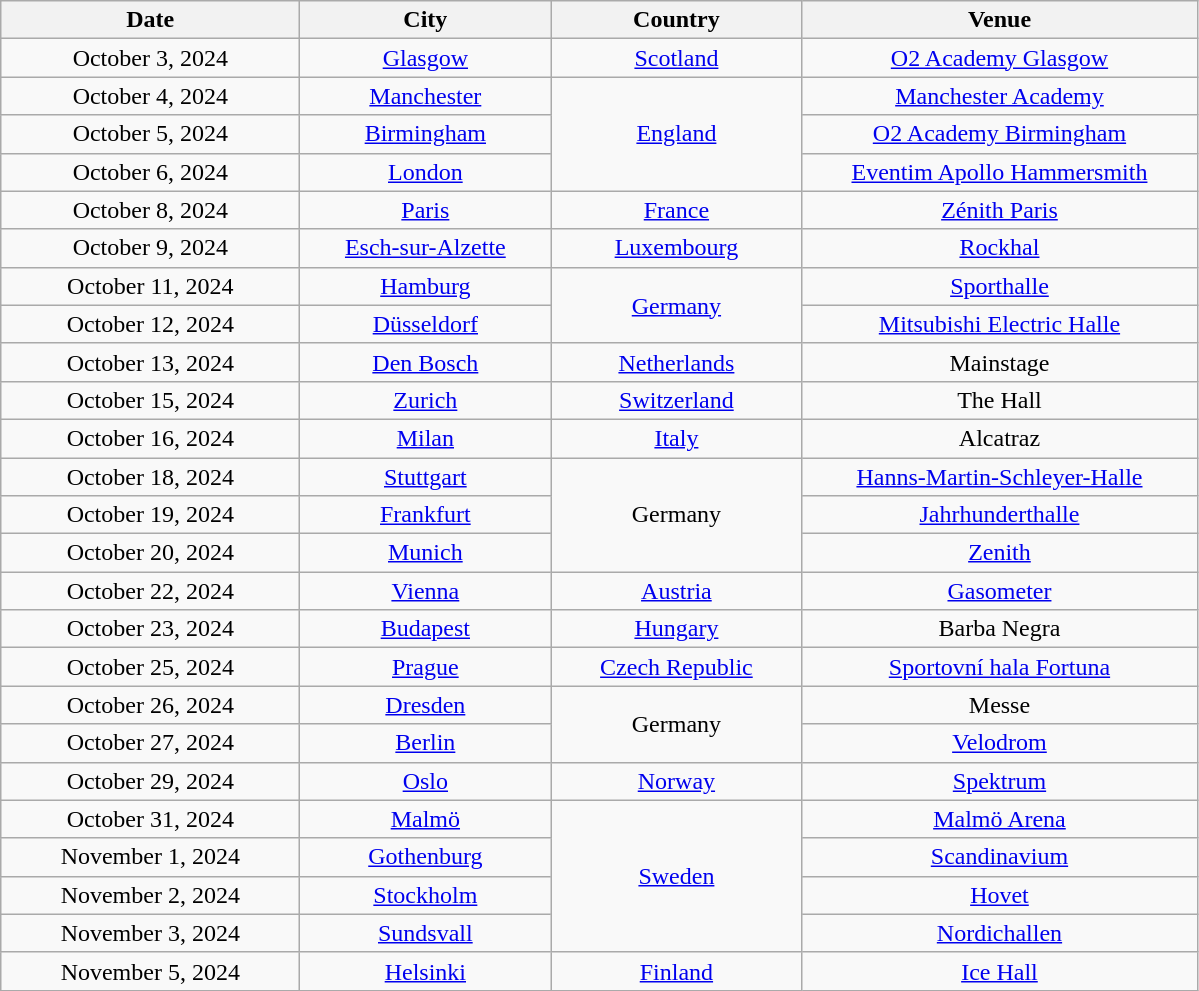<table class="wikitable" style="text-align:center;">
<tr>
<th scope="col" style="width:12em;">Date</th>
<th scope="col" style="width:10em;">City</th>
<th scope="col" style="width:10em;">Country</th>
<th scope="col" style="width:16em;">Venue</th>
</tr>
<tr>
<td>October 3, 2024</td>
<td><a href='#'>Glasgow</a></td>
<td><a href='#'>Scotland</a></td>
<td><a href='#'>O2 Academy Glasgow</a></td>
</tr>
<tr>
<td>October 4, 2024</td>
<td><a href='#'>Manchester</a></td>
<td rowspan="3"><a href='#'>England</a></td>
<td><a href='#'>Manchester Academy</a></td>
</tr>
<tr>
<td>October 5, 2024</td>
<td><a href='#'>Birmingham</a></td>
<td><a href='#'>O2 Academy Birmingham</a></td>
</tr>
<tr>
<td>October 6, 2024</td>
<td><a href='#'>London</a></td>
<td><a href='#'>Eventim Apollo Hammersmith</a></td>
</tr>
<tr>
<td>October 8, 2024</td>
<td><a href='#'>Paris</a></td>
<td><a href='#'>France</a></td>
<td><a href='#'>Zénith Paris</a></td>
</tr>
<tr>
<td>October 9, 2024</td>
<td><a href='#'>Esch-sur-Alzette</a></td>
<td><a href='#'>Luxembourg</a></td>
<td><a href='#'>Rockhal</a></td>
</tr>
<tr>
<td>October 11, 2024</td>
<td><a href='#'>Hamburg</a></td>
<td rowspan="2"><a href='#'>Germany</a></td>
<td><a href='#'>Sporthalle</a></td>
</tr>
<tr>
<td>October 12, 2024</td>
<td><a href='#'>Düsseldorf</a></td>
<td><a href='#'>Mitsubishi Electric Halle</a></td>
</tr>
<tr>
<td>October 13, 2024</td>
<td><a href='#'>Den Bosch</a></td>
<td><a href='#'>Netherlands</a></td>
<td>Mainstage</td>
</tr>
<tr>
<td>October 15, 2024</td>
<td><a href='#'>Zurich</a></td>
<td><a href='#'>Switzerland</a></td>
<td>The Hall</td>
</tr>
<tr>
<td>October 16, 2024</td>
<td><a href='#'>Milan</a></td>
<td><a href='#'>Italy</a></td>
<td>Alcatraz</td>
</tr>
<tr>
<td>October 18, 2024</td>
<td><a href='#'>Stuttgart</a></td>
<td rowspan="3">Germany</td>
<td><a href='#'>Hanns-Martin-Schleyer-Halle</a></td>
</tr>
<tr>
<td>October 19, 2024</td>
<td><a href='#'>Frankfurt</a></td>
<td><a href='#'>Jahrhunderthalle</a></td>
</tr>
<tr>
<td>October 20, 2024</td>
<td><a href='#'>Munich</a></td>
<td><a href='#'>Zenith</a></td>
</tr>
<tr>
<td>October 22, 2024</td>
<td><a href='#'>Vienna</a></td>
<td><a href='#'>Austria</a></td>
<td><a href='#'>Gasometer</a></td>
</tr>
<tr>
<td>October 23, 2024</td>
<td><a href='#'>Budapest</a></td>
<td><a href='#'>Hungary</a></td>
<td>Barba Negra</td>
</tr>
<tr>
<td>October 25, 2024</td>
<td><a href='#'>Prague</a></td>
<td><a href='#'>Czech Republic</a></td>
<td><a href='#'>Sportovní hala Fortuna</a></td>
</tr>
<tr>
<td>October 26, 2024</td>
<td><a href='#'>Dresden</a></td>
<td rowspan="2">Germany</td>
<td>Messe</td>
</tr>
<tr>
<td>October 27, 2024</td>
<td><a href='#'>Berlin</a></td>
<td><a href='#'>Velodrom</a></td>
</tr>
<tr>
<td>October 29, 2024</td>
<td><a href='#'>Oslo</a></td>
<td><a href='#'>Norway</a></td>
<td><a href='#'>Spektrum</a></td>
</tr>
<tr>
<td>October 31, 2024</td>
<td><a href='#'>Malmö</a></td>
<td rowspan="4"><a href='#'>Sweden</a></td>
<td><a href='#'>Malmö Arena</a></td>
</tr>
<tr>
<td>November 1, 2024</td>
<td><a href='#'>Gothenburg</a></td>
<td><a href='#'>Scandinavium</a></td>
</tr>
<tr>
<td>November 2, 2024</td>
<td><a href='#'>Stockholm</a></td>
<td><a href='#'>Hovet</a></td>
</tr>
<tr>
<td>November 3, 2024</td>
<td><a href='#'>Sundsvall</a></td>
<td><a href='#'>Nordichallen</a></td>
</tr>
<tr>
<td>November 5, 2024</td>
<td><a href='#'>Helsinki</a></td>
<td><a href='#'>Finland</a></td>
<td><a href='#'>Ice Hall</a></td>
</tr>
</table>
